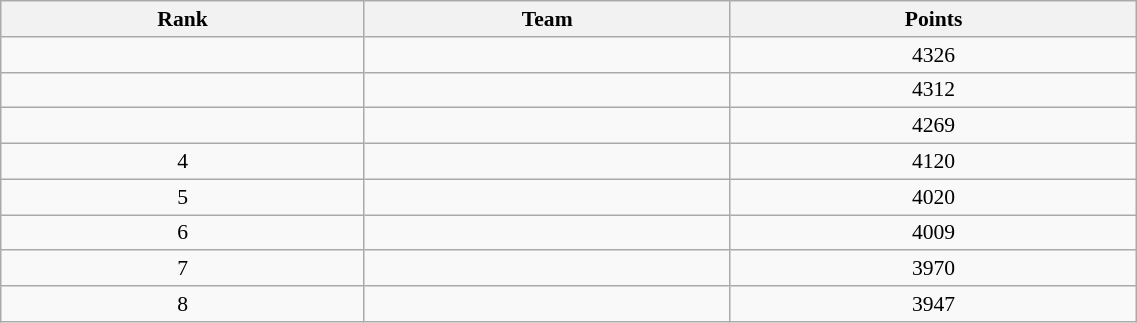<table class="wikitable" width=60% style="font-size:90%; text-align:center;">
<tr>
<th>Rank</th>
<th>Team</th>
<th>Points</th>
</tr>
<tr>
<td></td>
<td align=left></td>
<td>4326</td>
</tr>
<tr>
<td></td>
<td align=left></td>
<td>4312</td>
</tr>
<tr>
<td></td>
<td align=left></td>
<td>4269</td>
</tr>
<tr>
<td>4</td>
<td align=left></td>
<td>4120</td>
</tr>
<tr>
<td>5</td>
<td align=left></td>
<td>4020</td>
</tr>
<tr>
<td>6</td>
<td align=left></td>
<td>4009</td>
</tr>
<tr>
<td>7</td>
<td align=left></td>
<td>3970</td>
</tr>
<tr>
<td>8</td>
<td align=left></td>
<td>3947</td>
</tr>
</table>
